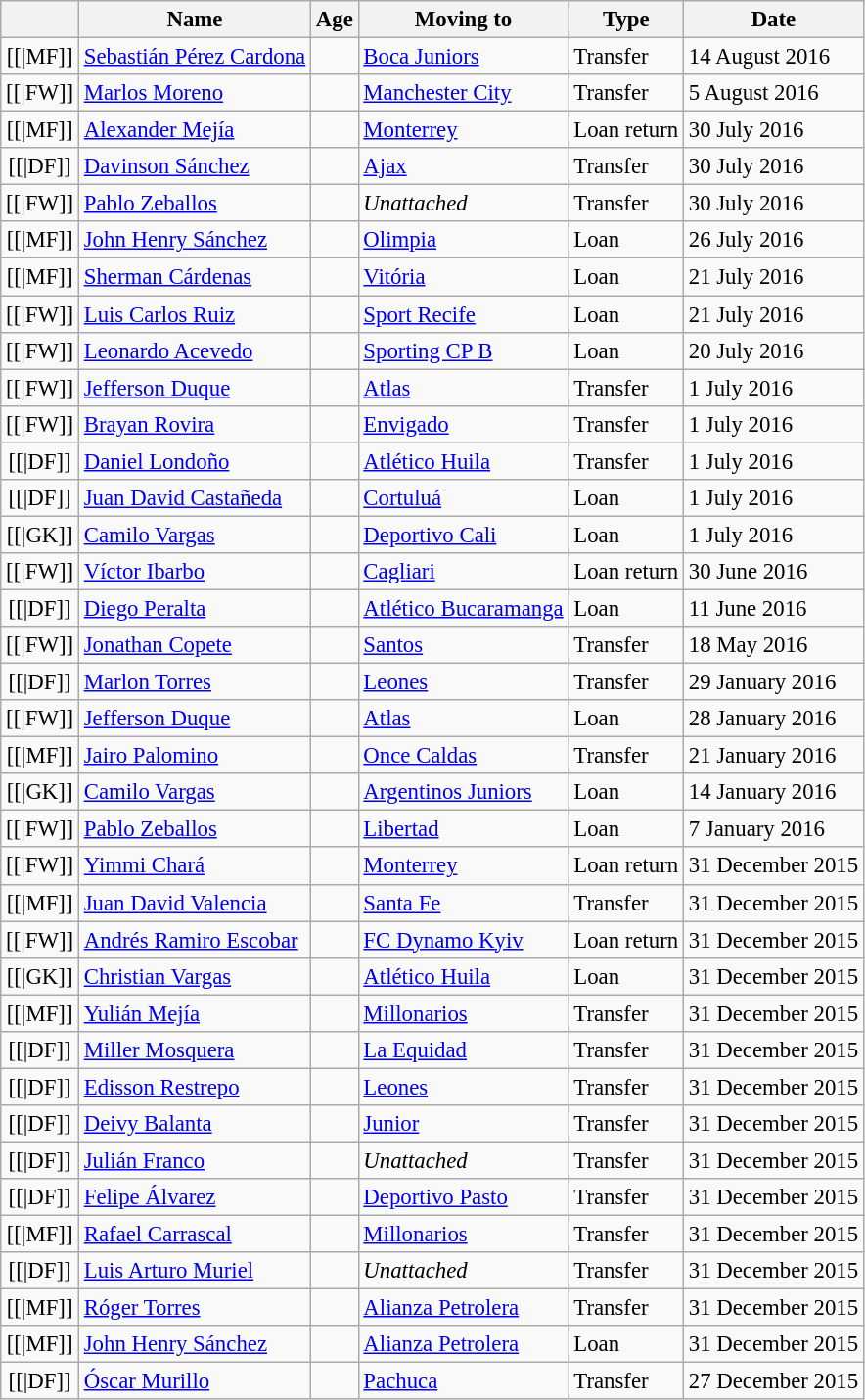<table class="wikitable sortable" Style="text-align: left;font-size:95%">
<tr>
<th></th>
<th>Name</th>
<th>Age</th>
<th>Moving to</th>
<th>Type</th>
<th>Date</th>
</tr>
<tr>
<td align=center>[[|MF]]</td>
<td> <a href='#'>Sebastián Pérez Cardona</a></td>
<td align=center></td>
<td> <a href='#'>Boca Juniors</a></td>
<td>Transfer</td>
<td>14 August 2016</td>
</tr>
<tr>
<td align=center>[[|FW]]</td>
<td> <a href='#'>Marlos Moreno</a></td>
<td align=center></td>
<td> <a href='#'>Manchester City</a></td>
<td>Transfer</td>
<td>5 August 2016</td>
</tr>
<tr>
<td align=center>[[|MF]]</td>
<td> <a href='#'>Alexander Mejía</a></td>
<td align=center></td>
<td> <a href='#'>Monterrey</a></td>
<td>Loan return</td>
<td>30 July 2016</td>
</tr>
<tr>
<td align=center>[[|DF]]</td>
<td> <a href='#'>Davinson Sánchez</a></td>
<td align=center></td>
<td> <a href='#'>Ajax</a></td>
<td>Transfer</td>
<td>30 July 2016</td>
</tr>
<tr>
<td align=center>[[|FW]]</td>
<td> <a href='#'>Pablo Zeballos</a></td>
<td align=center></td>
<td><em>Unattached</em></td>
<td>Transfer</td>
<td>30 July 2016</td>
</tr>
<tr>
<td align=center>[[|MF]]</td>
<td> <a href='#'>John Henry Sánchez</a></td>
<td align=center></td>
<td> <a href='#'>Olimpia</a></td>
<td>Loan</td>
<td>26 July 2016</td>
</tr>
<tr>
<td align=center>[[|MF]]</td>
<td> <a href='#'>Sherman Cárdenas</a></td>
<td align=center></td>
<td> <a href='#'>Vitória</a></td>
<td>Loan</td>
<td>21 July 2016</td>
</tr>
<tr>
<td align=center>[[|FW]]</td>
<td> <a href='#'>Luis Carlos Ruiz</a></td>
<td align=center></td>
<td> <a href='#'>Sport Recife</a></td>
<td>Loan</td>
<td>21 July 2016</td>
</tr>
<tr>
<td align=center>[[|FW]]</td>
<td> <a href='#'>Leonardo Acevedo</a></td>
<td align=center></td>
<td> <a href='#'>Sporting CP B</a></td>
<td>Loan</td>
<td>20 July 2016</td>
</tr>
<tr>
<td align=center>[[|FW]]</td>
<td> <a href='#'>Jefferson Duque</a></td>
<td align=center></td>
<td> <a href='#'>Atlas</a></td>
<td>Transfer</td>
<td>1 July 2016</td>
</tr>
<tr>
<td align=center>[[|FW]]</td>
<td> <a href='#'>Brayan Rovira</a></td>
<td align=center></td>
<td> <a href='#'>Envigado</a></td>
<td>Transfer</td>
<td>1 July 2016</td>
</tr>
<tr>
<td align=center>[[|DF]]</td>
<td> <a href='#'>Daniel Londoño</a></td>
<td align=center></td>
<td> <a href='#'>Atlético Huila</a></td>
<td>Transfer</td>
<td>1 July 2016</td>
</tr>
<tr>
<td align=center>[[|DF]]</td>
<td> <a href='#'>Juan David Castañeda</a></td>
<td align=center></td>
<td> <a href='#'>Cortuluá</a></td>
<td>Loan</td>
<td>1 July 2016</td>
</tr>
<tr>
<td align=center>[[|GK]]</td>
<td> <a href='#'>Camilo Vargas</a></td>
<td align=center></td>
<td> <a href='#'>Deportivo Cali</a></td>
<td>Loan</td>
<td>1 July 2016</td>
</tr>
<tr>
<td align=center>[[|FW]]</td>
<td> <a href='#'>Víctor Ibarbo</a></td>
<td align=center></td>
<td> <a href='#'>Cagliari</a></td>
<td>Loan return</td>
<td>30 June 2016</td>
</tr>
<tr>
<td align=center>[[|DF]]</td>
<td> <a href='#'>Diego Peralta</a></td>
<td align=center></td>
<td> <a href='#'>Atlético Bucaramanga</a></td>
<td>Loan</td>
<td>11 June 2016</td>
</tr>
<tr>
<td align=center>[[|FW]]</td>
<td> <a href='#'>Jonathan Copete</a></td>
<td align=center></td>
<td> <a href='#'>Santos</a></td>
<td>Transfer</td>
<td>18 May 2016</td>
</tr>
<tr>
<td align=center>[[|DF]]</td>
<td> <a href='#'>Marlon Torres</a></td>
<td align=center></td>
<td> <a href='#'>Leones</a></td>
<td>Transfer</td>
<td>29 January 2016</td>
</tr>
<tr>
<td align=center>[[|FW]]</td>
<td> <a href='#'>Jefferson Duque</a></td>
<td align=center></td>
<td> <a href='#'>Atlas</a></td>
<td>Loan</td>
<td>28 January 2016</td>
</tr>
<tr>
<td align=center>[[|MF]]</td>
<td> <a href='#'>Jairo Palomino</a></td>
<td align=center></td>
<td> <a href='#'>Once Caldas</a></td>
<td>Transfer</td>
<td>21 January 2016</td>
</tr>
<tr>
<td align=center>[[|GK]]</td>
<td> <a href='#'>Camilo Vargas</a></td>
<td align=center></td>
<td> <a href='#'>Argentinos Juniors</a></td>
<td>Loan</td>
<td>14 January 2016</td>
</tr>
<tr>
<td align=center>[[|FW]]</td>
<td> <a href='#'>Pablo Zeballos</a></td>
<td align=center></td>
<td> <a href='#'>Libertad</a></td>
<td>Loan</td>
<td>7 January 2016</td>
</tr>
<tr>
<td align=center>[[|FW]]</td>
<td> <a href='#'>Yimmi Chará</a></td>
<td align=center></td>
<td> <a href='#'>Monterrey</a></td>
<td>Loan return</td>
<td>31 December 2015</td>
</tr>
<tr>
<td align=center>[[|MF]]</td>
<td> <a href='#'>Juan David Valencia</a></td>
<td align=center></td>
<td> <a href='#'>Santa Fe</a></td>
<td>Transfer</td>
<td>31 December 2015</td>
</tr>
<tr>
<td align=center>[[|FW]]</td>
<td> <a href='#'>Andrés Ramiro Escobar</a></td>
<td align=center></td>
<td> <a href='#'>FC Dynamo Kyiv</a></td>
<td>Loan return</td>
<td>31 December 2015</td>
</tr>
<tr>
<td align=center>[[|GK]]</td>
<td> <a href='#'>Christian Vargas</a></td>
<td align=center></td>
<td> <a href='#'>Atlético Huila</a></td>
<td>Loan</td>
<td>31 December 2015</td>
</tr>
<tr>
<td align=center>[[|MF]]</td>
<td> <a href='#'>Yulián Mejía</a></td>
<td align=center></td>
<td> <a href='#'>Millonarios</a></td>
<td>Transfer</td>
<td>31 December 2015</td>
</tr>
<tr>
<td align=center>[[|DF]]</td>
<td> <a href='#'>Miller Mosquera</a></td>
<td align=center></td>
<td> <a href='#'>La Equidad</a></td>
<td>Transfer</td>
<td>31 December 2015</td>
</tr>
<tr>
<td align=center>[[|DF]]</td>
<td> <a href='#'>Edisson Restrepo</a></td>
<td align=center></td>
<td> <a href='#'>Leones</a></td>
<td>Transfer</td>
<td>31 December 2015</td>
</tr>
<tr>
<td align=center>[[|DF]]</td>
<td> <a href='#'>Deivy Balanta</a></td>
<td align=center></td>
<td> <a href='#'>Junior</a></td>
<td>Transfer</td>
<td>31 December 2015</td>
</tr>
<tr>
<td align=center>[[|DF]]</td>
<td> <a href='#'>Julián Franco</a></td>
<td align=center></td>
<td><em>Unattached</em></td>
<td>Transfer</td>
<td>31 December 2015</td>
</tr>
<tr>
<td align=center>[[|DF]]</td>
<td> <a href='#'>Felipe Álvarez</a></td>
<td align=center></td>
<td> <a href='#'>Deportivo Pasto</a></td>
<td>Transfer</td>
<td>31 December 2015</td>
</tr>
<tr>
<td align=center>[[|MF]]</td>
<td> <a href='#'>Rafael Carrascal</a></td>
<td align=center></td>
<td> <a href='#'>Millonarios</a></td>
<td>Transfer</td>
<td>31 December 2015</td>
</tr>
<tr>
<td align=center>[[|DF]]</td>
<td> <a href='#'>Luis Arturo Muriel</a></td>
<td align=center></td>
<td><em>Unattached</em></td>
<td>Transfer</td>
<td>31 December 2015</td>
</tr>
<tr>
<td align=center>[[|MF]]</td>
<td> <a href='#'>Róger Torres</a></td>
<td align=center></td>
<td> <a href='#'>Alianza Petrolera</a></td>
<td>Transfer</td>
<td>31 December 2015</td>
</tr>
<tr>
<td align=center>[[|MF]]</td>
<td> <a href='#'>John Henry Sánchez</a></td>
<td align=center></td>
<td> <a href='#'>Alianza Petrolera</a></td>
<td>Loan</td>
<td>31 December 2015</td>
</tr>
<tr>
<td align=center>[[|DF]]</td>
<td> <a href='#'>Óscar Murillo</a></td>
<td align=center></td>
<td> <a href='#'>Pachuca</a></td>
<td>Transfer</td>
<td>27 December 2015</td>
</tr>
</table>
